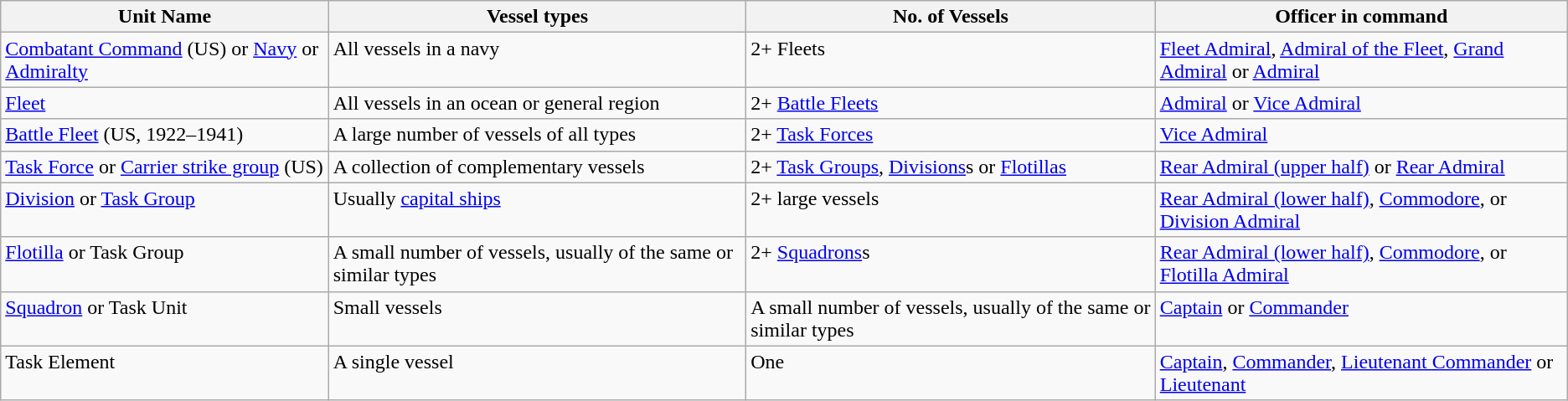<table class="wikitable">
<tr>
<th align=left>Unit Name</th>
<th align=left>Vessel types</th>
<th align=left>No. of Vessels</th>
<th align=left>Officer in command</th>
</tr>
<tr style="vertical-align:top; ">
<td><a href='#'>Combatant Command</a> (US) or <a href='#'>Navy</a> or <a href='#'>Admiralty</a></td>
<td>All vessels in a navy</td>
<td>2+ Fleets</td>
<td><a href='#'>Fleet Admiral</a>, <a href='#'>Admiral of the Fleet</a>, <a href='#'>Grand Admiral</a> or <a href='#'>Admiral</a></td>
</tr>
<tr style="vertical-align:top; ">
<td><a href='#'>Fleet</a></td>
<td>All vessels in an ocean or general region</td>
<td>2+ <a href='#'>Battle Fleets</a></td>
<td><a href='#'>Admiral</a> or <a href='#'>Vice Admiral</a></td>
</tr>
<tr style="vertical-align:top; ">
<td><a href='#'>Battle Fleet</a> (US, 1922–1941)</td>
<td>A large number of vessels of all types</td>
<td>2+ <a href='#'>Task Forces</a></td>
<td><a href='#'>Vice Admiral</a></td>
</tr>
<tr style="vertical-align:top; ">
<td><a href='#'>Task Force</a> or <a href='#'>Carrier strike group</a> (US)</td>
<td>A collection of complementary vessels</td>
<td>2+ <a href='#'>Task Groups</a>, <a href='#'>Divisions</a>s or <a href='#'>Flotillas</a></td>
<td><a href='#'>Rear Admiral (upper half)</a> or <a href='#'>Rear Admiral</a></td>
</tr>
<tr style="vertical-align:top; ">
<td><a href='#'>Division</a> or <a href='#'>Task Group</a></td>
<td>Usually <a href='#'>capital ships</a></td>
<td>2+ large vessels</td>
<td><a href='#'>Rear Admiral (lower half)</a>, <a href='#'>Commodore</a>, or <a href='#'>Division Admiral</a></td>
</tr>
<tr style="vertical-align:top; ">
<td><a href='#'>Flotilla</a> or Task Group</td>
<td>A small number of vessels, usually of the same or similar types</td>
<td>2+ <a href='#'>Squadrons</a>s</td>
<td><a href='#'>Rear Admiral (lower half)</a>, <a href='#'>Commodore</a>, or <a href='#'>Flotilla Admiral</a></td>
</tr>
<tr style="vertical-align:top; dorder-bottom:1px solid #999;">
<td><a href='#'>Squadron</a> or Task Unit</td>
<td>Small vessels</td>
<td>A small number of vessels, usually of the same or similar types</td>
<td><a href='#'>Captain</a> or <a href='#'>Commander</a></td>
</tr>
<tr style="vertical-align:top; ">
<td>Task Element</td>
<td>A single vessel</td>
<td>One</td>
<td><a href='#'>Captain</a>, <a href='#'>Commander</a>, <a href='#'>Lieutenant Commander</a> or <a href='#'>Lieutenant</a></td>
</tr>
</table>
